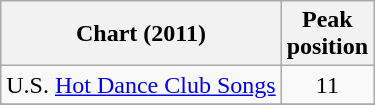<table class="wikitable">
<tr>
<th>Chart (2011)</th>
<th>Peak<br>position</th>
</tr>
<tr>
<td>U.S. <a href='#'>Hot Dance Club Songs</a></td>
<td align="center">11</td>
</tr>
<tr>
</tr>
</table>
